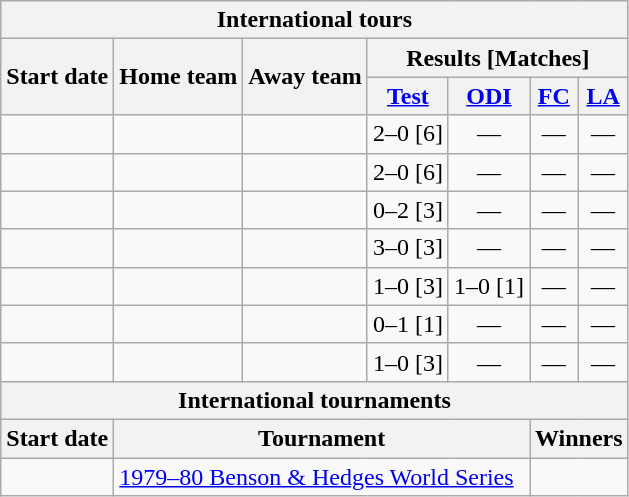<table class="wikitable">
<tr>
<th colspan="7">International tours</th>
</tr>
<tr>
<th rowspan="2">Start date</th>
<th rowspan="2">Home team</th>
<th rowspan="2">Away team</th>
<th colspan="4">Results [Matches]</th>
</tr>
<tr>
<th><a href='#'>Test</a></th>
<th><a href='#'>ODI</a></th>
<th><a href='#'>FC</a></th>
<th><a href='#'>LA</a></th>
</tr>
<tr>
<td><a href='#'></a></td>
<td></td>
<td></td>
<td>2–0 [6]</td>
<td ; style="text-align:center">—</td>
<td ; style="text-align:center">—</td>
<td ; style="text-align:center">—</td>
</tr>
<tr>
<td><a href='#'></a></td>
<td></td>
<td></td>
<td>2–0 [6]</td>
<td ; style="text-align:center">—</td>
<td ; style="text-align:center">—</td>
<td ; style="text-align:center">—</td>
</tr>
<tr>
<td><a href='#'></a></td>
<td></td>
<td></td>
<td>0–2 [3]</td>
<td ; style="text-align:center">—</td>
<td ; style="text-align:center">—</td>
<td ; style="text-align:center">—</td>
</tr>
<tr>
<td><a href='#'></a></td>
<td></td>
<td></td>
<td>3–0 [3]</td>
<td ; style="text-align:center">—</td>
<td ; style="text-align:center">—</td>
<td ; style="text-align:center">—</td>
</tr>
<tr>
<td><a href='#'></a></td>
<td></td>
<td></td>
<td>1–0 [3]</td>
<td>1–0 [1]</td>
<td ; style="text-align:center">—</td>
<td ; style="text-align:center">—</td>
</tr>
<tr>
<td><a href='#'></a></td>
<td></td>
<td></td>
<td>0–1 [1]</td>
<td ; style="text-align:center">—</td>
<td ; style="text-align:center">—</td>
<td ; style="text-align:center">—</td>
</tr>
<tr>
<td><a href='#'></a></td>
<td></td>
<td></td>
<td>1–0 [3]</td>
<td ; style="text-align:center">—</td>
<td ; style="text-align:center">—</td>
<td ; style="text-align:center">—</td>
</tr>
<tr>
<th colspan="7">International tournaments</th>
</tr>
<tr>
<th>Start date</th>
<th colspan="4">Tournament</th>
<th colspan="2">Winners</th>
</tr>
<tr>
<td><a href='#'></a></td>
<td colspan="4"> <a href='#'>1979–80 Benson & Hedges World Series</a></td>
<td colspan="2"></td>
</tr>
</table>
